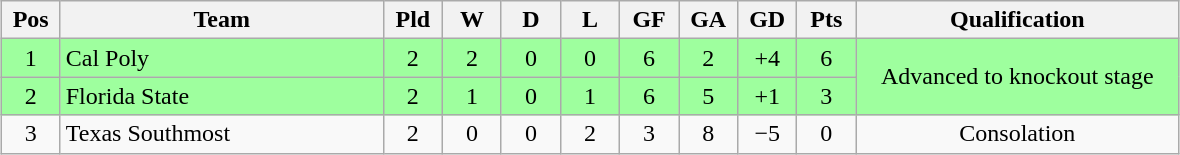<table class="wikitable" style="text-align:center; margin: 1em auto">
<tr>
<th style=width:2em>Pos</th>
<th style=width:13em>Team</th>
<th style=width:2em>Pld</th>
<th style=width:2em>W</th>
<th style=width:2em>D</th>
<th style=width:2em>L</th>
<th style=width:2em>GF</th>
<th style=width:2em>GA</th>
<th style=width:2em>GD</th>
<th style=width:2em>Pts</th>
<th style=width:13em>Qualification</th>
</tr>
<tr bgcolor="#9eff9e">
<td>1</td>
<td style="text-align:left">Cal Poly</td>
<td>2</td>
<td>2</td>
<td>0</td>
<td>0</td>
<td>6</td>
<td>2</td>
<td>+4</td>
<td>6</td>
<td rowspan="2">Advanced to knockout stage</td>
</tr>
<tr bgcolor="#9eff9e">
<td>2</td>
<td style="text-align:left">Florida State</td>
<td>2</td>
<td>1</td>
<td>0</td>
<td>1</td>
<td>6</td>
<td>5</td>
<td>+1</td>
<td>3</td>
</tr>
<tr>
<td>3</td>
<td style="text-align:left">Texas Southmost</td>
<td>2</td>
<td>0</td>
<td>0</td>
<td>2</td>
<td>3</td>
<td>8</td>
<td>−5</td>
<td>0</td>
<td>Consolation</td>
</tr>
</table>
